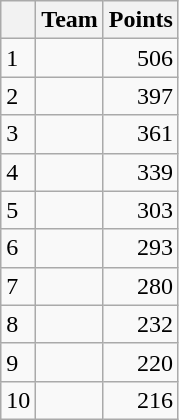<table class="wikitable">
<tr>
<th></th>
<th>Team</th>
<th>Points</th>
</tr>
<tr>
<td>1</td>
<td> </td>
<td align="right">506</td>
</tr>
<tr>
<td>2</td>
<td> </td>
<td align="right">397</td>
</tr>
<tr>
<td>3</td>
<td> </td>
<td align="right">361</td>
</tr>
<tr>
<td>4</td>
<td> </td>
<td align="right">339</td>
</tr>
<tr>
<td>5</td>
<td> </td>
<td align="right">303</td>
</tr>
<tr>
<td>6</td>
<td> </td>
<td align="right">293</td>
</tr>
<tr>
<td>7</td>
<td> </td>
<td align="right">280</td>
</tr>
<tr>
<td>8</td>
<td> </td>
<td align="right">232</td>
</tr>
<tr>
<td>9</td>
<td> </td>
<td align="right">220</td>
</tr>
<tr>
<td>10</td>
<td> </td>
<td align="right">216</td>
</tr>
</table>
